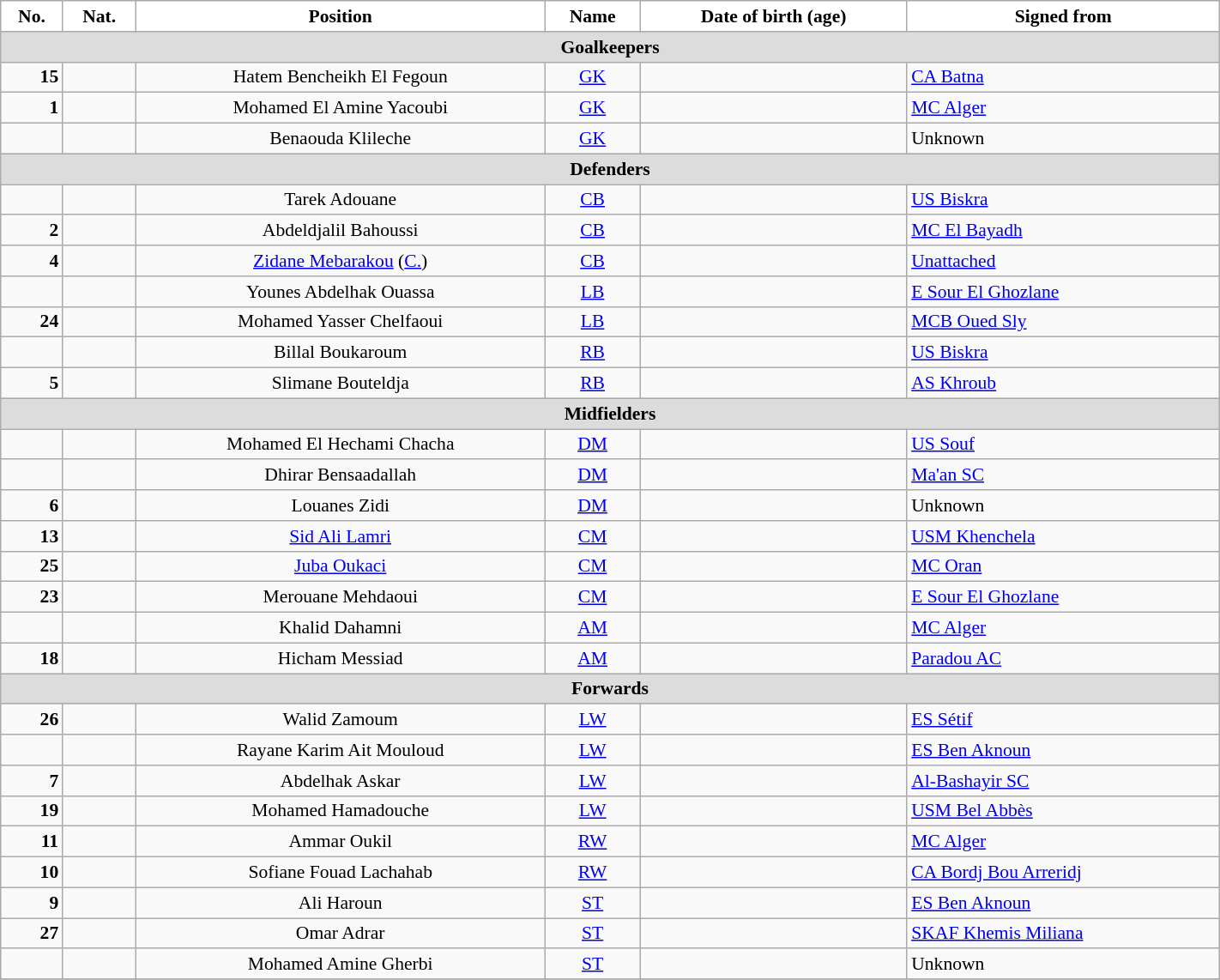<table class="wikitable" style="text-align:center; font-size:90%; width:75%">
<tr>
<th style="background:white; color:black; text-align:center;">No.</th>
<th style="background:white; color:black; text-align:center;">Nat.</th>
<th style="background:white; color:black; text-align:center;">Position</th>
<th style="background:white; color:black; text-align:center;">Name</th>
<th style="background:white; color:black; text-align:center;">Date of birth (age)</th>
<th style="background:white; color:black; text-align:center;">Signed from</th>
</tr>
<tr>
<th colspan=10 style="background:#DCDCDC; text-align:center;">Goalkeepers</th>
</tr>
<tr>
<td style="text-align:right"><strong>15</strong></td>
<td></td>
<td>Hatem Bencheikh El Fegoun</td>
<td><a href='#'>GK</a></td>
<td></td>
<td style="text-align:left"> <a href='#'>CA Batna</a></td>
</tr>
<tr>
<td style="text-align:right"><strong>1</strong></td>
<td></td>
<td>Mohamed El Amine Yacoubi</td>
<td><a href='#'>GK</a></td>
<td></td>
<td style="text-align:left"> <a href='#'>MC Alger</a></td>
</tr>
<tr>
<td></td>
<td></td>
<td>Benaouda Klileche</td>
<td><a href='#'>GK</a></td>
<td></td>
<td style="text-align:left"> Unknown</td>
</tr>
<tr>
<th colspan=10 style="background:#DCDCDC; text-align:center;">Defenders</th>
</tr>
<tr>
<td></td>
<td></td>
<td>Tarek Adouane</td>
<td><a href='#'>CB</a></td>
<td></td>
<td style="text-align:left"> <a href='#'>US Biskra</a></td>
</tr>
<tr>
<td style="text-align:right"><strong>2</strong></td>
<td></td>
<td>Abdeldjalil Bahoussi</td>
<td><a href='#'>CB</a></td>
<td></td>
<td style="text-align:left"> <a href='#'>MC El Bayadh</a></td>
</tr>
<tr>
<td style="text-align:right"><strong>4</strong></td>
<td></td>
<td><a href='#'>Zidane Mebarakou</a> (<a href='#'>C.</a>)</td>
<td><a href='#'>CB</a></td>
<td></td>
<td style="text-align:left"><a href='#'>Unattached</a></td>
</tr>
<tr>
<td></td>
<td></td>
<td>Younes Abdelhak Ouassa</td>
<td><a href='#'>LB</a></td>
<td></td>
<td style="text-align:left"> <a href='#'>E Sour El Ghozlane</a></td>
</tr>
<tr>
<td style="text-align:right"><strong>24</strong></td>
<td></td>
<td>Mohamed Yasser Chelfaoui</td>
<td><a href='#'>LB</a></td>
<td></td>
<td style="text-align:left"> <a href='#'>MCB Oued Sly</a></td>
</tr>
<tr>
<td></td>
<td></td>
<td>Billal Boukaroum</td>
<td><a href='#'>RB</a></td>
<td></td>
<td style="text-align:left"> <a href='#'>US Biskra</a></td>
</tr>
<tr>
<td style="text-align:right"><strong>5</strong></td>
<td></td>
<td>Slimane Bouteldja</td>
<td><a href='#'>RB</a></td>
<td></td>
<td style="text-align:left"> <a href='#'>AS Khroub</a></td>
</tr>
<tr>
<th colspan=10 style="background:#DCDCDC; text-align:center;">Midfielders</th>
</tr>
<tr>
<td></td>
<td></td>
<td>Mohamed El Hechami Chacha</td>
<td><a href='#'>DM</a></td>
<td></td>
<td style="text-align:left"> <a href='#'>US Souf</a></td>
</tr>
<tr>
<td></td>
<td></td>
<td>Dhirar Bensaadallah</td>
<td><a href='#'>DM</a></td>
<td></td>
<td style="text-align:left"> <a href='#'>Ma'an SC</a></td>
</tr>
<tr>
<td style="text-align:right"><strong>6</strong></td>
<td></td>
<td>Louanes Zidi</td>
<td><a href='#'>DM</a></td>
<td></td>
<td style="text-align:left"> Unknown</td>
</tr>
<tr>
<td style="text-align:right"><strong>13</strong></td>
<td></td>
<td><a href='#'>Sid Ali Lamri</a></td>
<td><a href='#'>CM</a></td>
<td></td>
<td style="text-align:left"> <a href='#'>USM Khenchela</a></td>
</tr>
<tr>
<td style="text-align:right"><strong>25</strong></td>
<td></td>
<td><a href='#'>Juba Oukaci</a></td>
<td><a href='#'>CM</a></td>
<td></td>
<td style="text-align:left"> <a href='#'>MC Oran</a></td>
</tr>
<tr>
<td style="text-align:right"><strong>23</strong></td>
<td></td>
<td>Merouane Mehdaoui</td>
<td><a href='#'>CM</a></td>
<td></td>
<td style="text-align:left"> <a href='#'>E Sour El Ghozlane</a></td>
</tr>
<tr>
<td></td>
<td></td>
<td>Khalid Dahamni</td>
<td><a href='#'>AM</a></td>
<td></td>
<td style="text-align:left"> <a href='#'>MC Alger</a></td>
</tr>
<tr>
<td style="text-align:right"><strong>18</strong></td>
<td></td>
<td>Hicham Messiad</td>
<td><a href='#'>AM</a></td>
<td></td>
<td style="text-align:left"> <a href='#'>Paradou AC</a></td>
</tr>
<tr>
<th colspan=10 style="background:#DCDCDC; text-align:center;">Forwards</th>
</tr>
<tr>
<td style="text-align:right"><strong>26</strong></td>
<td></td>
<td>Walid Zamoum</td>
<td><a href='#'>LW</a></td>
<td></td>
<td style="text-align:left"> <a href='#'>ES Sétif</a></td>
</tr>
<tr>
<td></td>
<td></td>
<td>Rayane Karim Ait Mouloud</td>
<td><a href='#'>LW</a></td>
<td></td>
<td style="text-align:left"> <a href='#'>ES Ben Aknoun</a></td>
</tr>
<tr>
<td style="text-align:right"><strong>7</strong></td>
<td></td>
<td>Abdelhak Askar</td>
<td><a href='#'>LW</a></td>
<td></td>
<td style="text-align:left"> <a href='#'>Al-Bashayir SC</a></td>
</tr>
<tr>
<td style="text-align:right"><strong>19</strong></td>
<td></td>
<td>Mohamed Hamadouche</td>
<td><a href='#'>LW</a></td>
<td></td>
<td style="text-align:left"> <a href='#'>USM Bel Abbès</a></td>
</tr>
<tr>
<td style="text-align:right"><strong>11</strong></td>
<td></td>
<td>Ammar Oukil</td>
<td><a href='#'>RW</a></td>
<td></td>
<td style="text-align:left"> <a href='#'>MC Alger</a></td>
</tr>
<tr>
<td style="text-align:right"><strong>10</strong></td>
<td></td>
<td>Sofiane Fouad Lachahab</td>
<td><a href='#'>RW</a></td>
<td></td>
<td style="text-align:left"> <a href='#'>CA Bordj Bou Arreridj</a></td>
</tr>
<tr>
<td style="text-align:right"><strong>9</strong></td>
<td></td>
<td>Ali Haroun</td>
<td><a href='#'>ST</a></td>
<td></td>
<td style="text-align:left"> <a href='#'>ES Ben Aknoun</a></td>
</tr>
<tr>
<td style="text-align:right"><strong>27</strong></td>
<td></td>
<td>Omar Adrar</td>
<td><a href='#'>ST</a></td>
<td></td>
<td style="text-align:left"> <a href='#'>SKAF Khemis Miliana</a></td>
</tr>
<tr>
<td></td>
<td></td>
<td>Mohamed Amine Gherbi</td>
<td><a href='#'>ST</a></td>
<td></td>
<td style="text-align:left"> Unknown</td>
</tr>
<tr>
</tr>
</table>
